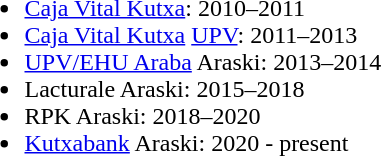<table>
<tr style="vertical-align: top;">
<td><br><ul><li><a href='#'>Caja Vital Kutxa</a>: 2010–2011</li><li><a href='#'>Caja Vital Kutxa</a> <a href='#'>UPV</a>: 2011–2013</li><li><a href='#'>UPV/EHU Araba</a> Araski: 2013–2014</li><li>Lacturale Araski: 2015–2018</li><li>RPK Araski: 2018–2020</li><li><a href='#'>Kutxabank</a> Araski: 2020 - present</li></ul></td>
</tr>
</table>
